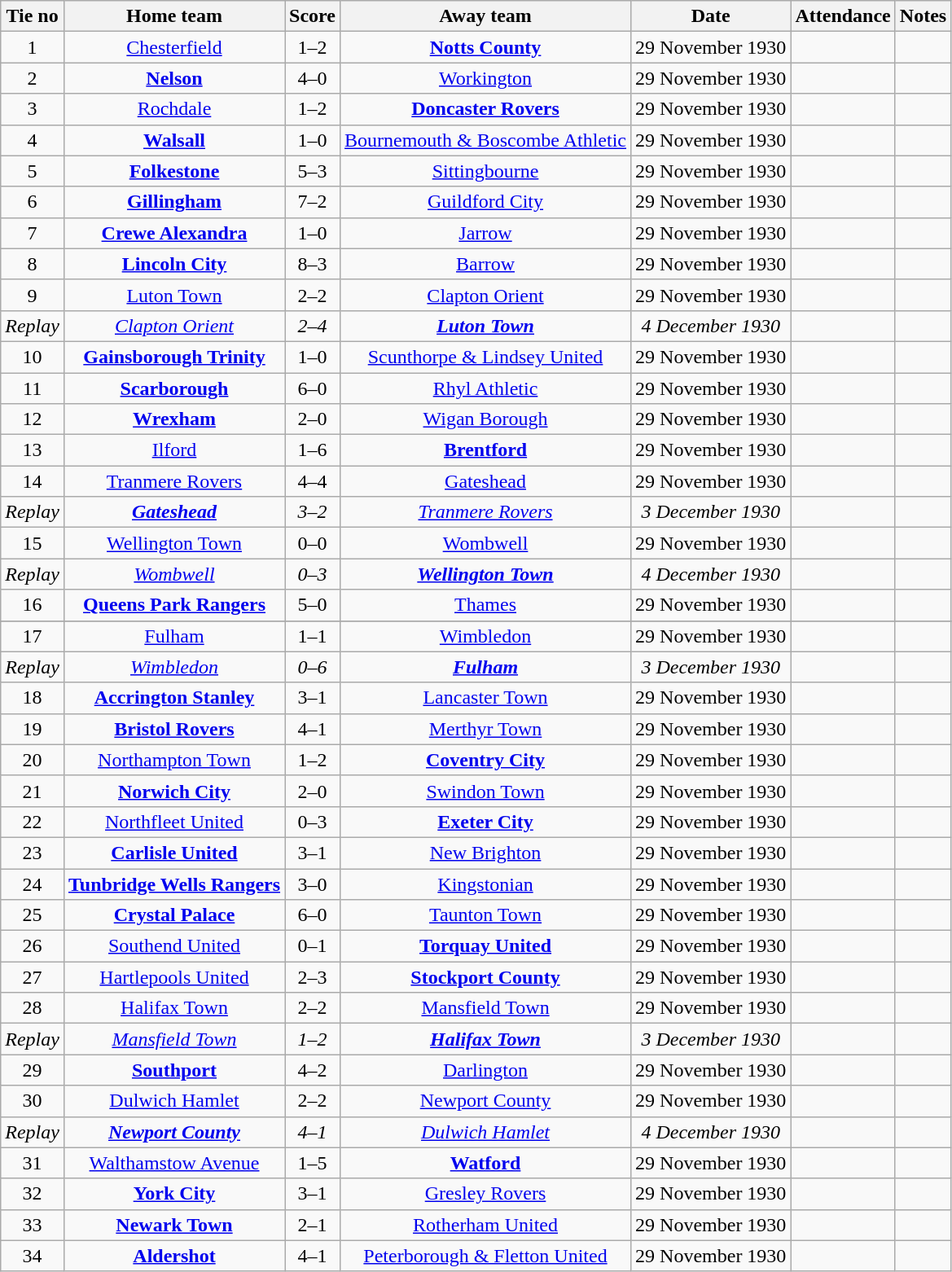<table class="wikitable" style="text-align: center">
<tr>
<th>Tie no</th>
<th>Home team</th>
<th>Score</th>
<th>Away team</th>
<th>Date</th>
<th>Attendance</th>
<th>Notes</th>
</tr>
<tr>
<td>1</td>
<td><a href='#'>Chesterfield</a></td>
<td>1–2</td>
<td><strong><a href='#'>Notts County</a></strong></td>
<td>29 November 1930</td>
<td></td>
<td></td>
</tr>
<tr>
<td>2</td>
<td><strong><a href='#'>Nelson</a></strong></td>
<td>4–0</td>
<td><a href='#'>Workington</a></td>
<td>29 November 1930</td>
<td></td>
<td></td>
</tr>
<tr>
<td>3</td>
<td><a href='#'>Rochdale</a></td>
<td>1–2</td>
<td><strong><a href='#'>Doncaster Rovers</a></strong></td>
<td>29 November 1930</td>
<td></td>
<td></td>
</tr>
<tr>
<td>4</td>
<td><strong><a href='#'>Walsall</a></strong></td>
<td>1–0</td>
<td><a href='#'>Bournemouth & Boscombe Athletic</a></td>
<td>29 November 1930</td>
<td></td>
<td></td>
</tr>
<tr>
<td>5</td>
<td><strong><a href='#'>Folkestone</a></strong></td>
<td>5–3</td>
<td><a href='#'>Sittingbourne</a></td>
<td>29 November 1930</td>
<td></td>
<td></td>
</tr>
<tr>
<td>6</td>
<td><strong><a href='#'>Gillingham</a></strong></td>
<td>7–2</td>
<td><a href='#'>Guildford City</a></td>
<td>29 November 1930</td>
<td></td>
<td></td>
</tr>
<tr>
<td>7</td>
<td><strong><a href='#'>Crewe Alexandra</a></strong></td>
<td>1–0</td>
<td><a href='#'>Jarrow</a></td>
<td>29 November 1930</td>
<td></td>
<td></td>
</tr>
<tr>
<td>8</td>
<td><strong><a href='#'>Lincoln City</a></strong></td>
<td>8–3</td>
<td><a href='#'>Barrow</a></td>
<td>29 November 1930</td>
<td></td>
<td></td>
</tr>
<tr>
<td>9</td>
<td><a href='#'>Luton Town</a></td>
<td>2–2</td>
<td><a href='#'>Clapton Orient</a></td>
<td>29 November 1930</td>
<td></td>
<td></td>
</tr>
<tr>
<td><em>Replay</em></td>
<td><em><a href='#'>Clapton Orient</a></em></td>
<td><em>2–4</em></td>
<td><strong><em><a href='#'>Luton Town</a></em></strong></td>
<td><em>4 December 1930</em></td>
<td><em> </em></td>
<td></td>
</tr>
<tr>
<td>10</td>
<td><strong><a href='#'>Gainsborough Trinity</a></strong></td>
<td>1–0</td>
<td><a href='#'>Scunthorpe & Lindsey United</a></td>
<td>29 November 1930</td>
<td></td>
<td></td>
</tr>
<tr>
<td>11</td>
<td><strong><a href='#'>Scarborough</a></strong></td>
<td>6–0</td>
<td><a href='#'>Rhyl Athletic</a></td>
<td>29 November 1930</td>
<td></td>
<td></td>
</tr>
<tr>
<td>12</td>
<td><strong><a href='#'>Wrexham</a></strong></td>
<td>2–0</td>
<td><a href='#'>Wigan Borough</a></td>
<td>29 November 1930</td>
<td></td>
<td></td>
</tr>
<tr>
<td>13</td>
<td><a href='#'>Ilford</a></td>
<td>1–6</td>
<td><strong><a href='#'>Brentford</a></strong></td>
<td>29 November 1930</td>
<td></td>
<td></td>
</tr>
<tr>
<td>14</td>
<td><a href='#'>Tranmere Rovers</a></td>
<td>4–4</td>
<td><a href='#'>Gateshead</a></td>
<td>29 November 1930</td>
<td></td>
<td></td>
</tr>
<tr>
<td><em>Replay</em></td>
<td><strong><em><a href='#'>Gateshead</a></em></strong></td>
<td><em>3–2</em></td>
<td><em><a href='#'>Tranmere Rovers</a></em></td>
<td><em>3 December 1930</em></td>
<td><em> </em></td>
<td></td>
</tr>
<tr>
<td>15</td>
<td><a href='#'>Wellington Town</a></td>
<td>0–0</td>
<td><a href='#'>Wombwell</a></td>
<td>29 November 1930</td>
<td></td>
<td></td>
</tr>
<tr>
<td><em>Replay</em></td>
<td><em><a href='#'>Wombwell</a></em></td>
<td><em>0–3</em></td>
<td><strong><em><a href='#'>Wellington Town</a></em></strong></td>
<td><em>4 December 1930</em></td>
<td><em> </em></td>
<td></td>
</tr>
<tr>
<td>16</td>
<td><strong><a href='#'>Queens Park Rangers</a></strong></td>
<td>5–0</td>
<td><a href='#'>Thames</a></td>
<td>29 November 1930</td>
<td></td>
<td></td>
</tr>
<tr>
</tr>
<tr>
<td>17</td>
<td><a href='#'>Fulham</a></td>
<td>1–1</td>
<td><a href='#'>Wimbledon</a></td>
<td>29 November 1930</td>
<td></td>
<td></td>
</tr>
<tr>
<td><em>Replay</em></td>
<td><em><a href='#'>Wimbledon</a></em></td>
<td><em>0–6</em></td>
<td><strong><em><a href='#'>Fulham</a></em></strong></td>
<td><em>3 December 1930</em></td>
<td><em> </em></td>
<td></td>
</tr>
<tr>
<td>18</td>
<td><strong><a href='#'>Accrington Stanley</a></strong></td>
<td>3–1</td>
<td><a href='#'>Lancaster Town</a></td>
<td>29 November 1930</td>
<td></td>
<td></td>
</tr>
<tr>
<td>19</td>
<td><strong><a href='#'>Bristol Rovers</a></strong></td>
<td>4–1</td>
<td><a href='#'>Merthyr Town</a></td>
<td>29 November 1930</td>
<td></td>
<td></td>
</tr>
<tr>
<td>20</td>
<td><a href='#'>Northampton Town</a></td>
<td>1–2</td>
<td><strong><a href='#'>Coventry City</a></strong></td>
<td>29 November 1930</td>
<td></td>
<td></td>
</tr>
<tr>
<td>21</td>
<td><strong><a href='#'>Norwich City</a></strong></td>
<td>2–0</td>
<td><a href='#'>Swindon Town</a></td>
<td>29 November 1930</td>
<td></td>
<td></td>
</tr>
<tr>
<td>22</td>
<td><a href='#'>Northfleet United</a></td>
<td>0–3</td>
<td><strong><a href='#'>Exeter City</a></strong></td>
<td>29 November 1930</td>
<td></td>
<td></td>
</tr>
<tr>
<td>23</td>
<td><strong><a href='#'>Carlisle United</a></strong></td>
<td>3–1</td>
<td><a href='#'>New Brighton</a></td>
<td>29 November 1930</td>
<td></td>
<td></td>
</tr>
<tr>
<td>24</td>
<td><strong><a href='#'>Tunbridge Wells Rangers</a></strong></td>
<td>3–0</td>
<td><a href='#'>Kingstonian</a></td>
<td>29 November 1930</td>
<td></td>
<td></td>
</tr>
<tr>
<td>25</td>
<td><strong><a href='#'>Crystal Palace</a></strong></td>
<td>6–0</td>
<td><a href='#'>Taunton Town</a></td>
<td>29 November 1930</td>
<td></td>
<td></td>
</tr>
<tr>
<td>26</td>
<td><a href='#'>Southend United</a></td>
<td>0–1</td>
<td><strong><a href='#'>Torquay United</a></strong></td>
<td>29 November 1930</td>
<td></td>
<td></td>
</tr>
<tr>
<td>27</td>
<td><a href='#'>Hartlepools United</a></td>
<td>2–3</td>
<td><strong><a href='#'>Stockport County</a></strong></td>
<td>29 November 1930</td>
<td></td>
<td></td>
</tr>
<tr>
<td>28</td>
<td><a href='#'>Halifax Town</a></td>
<td>2–2</td>
<td><a href='#'>Mansfield Town</a></td>
<td>29 November 1930</td>
<td></td>
<td></td>
</tr>
<tr>
<td><em>Replay</em></td>
<td><em><a href='#'>Mansfield Town</a></em></td>
<td><em>1–2</em></td>
<td><strong><em><a href='#'>Halifax Town</a></em></strong></td>
<td><em>3 December 1930</em></td>
<td><em> </em></td>
<td></td>
</tr>
<tr>
<td>29</td>
<td><strong><a href='#'>Southport</a></strong></td>
<td>4–2</td>
<td><a href='#'>Darlington</a></td>
<td>29 November 1930</td>
<td></td>
<td></td>
</tr>
<tr>
<td>30</td>
<td><a href='#'>Dulwich Hamlet</a></td>
<td>2–2</td>
<td><a href='#'>Newport County</a></td>
<td>29 November 1930</td>
<td></td>
<td></td>
</tr>
<tr>
<td><em>Replay</em></td>
<td><strong><em><a href='#'>Newport County</a></em></strong></td>
<td><em>4–1</em></td>
<td><em><a href='#'>Dulwich Hamlet</a></em></td>
<td><em>4 December 1930</em></td>
<td><em> </em></td>
<td></td>
</tr>
<tr>
<td>31</td>
<td><a href='#'>Walthamstow Avenue</a></td>
<td>1–5</td>
<td><strong><a href='#'>Watford</a></strong></td>
<td>29 November 1930</td>
<td></td>
<td></td>
</tr>
<tr>
<td>32</td>
<td><strong><a href='#'>York City</a></strong></td>
<td>3–1</td>
<td><a href='#'>Gresley Rovers</a></td>
<td>29 November 1930</td>
<td></td>
<td></td>
</tr>
<tr>
<td>33</td>
<td><strong><a href='#'>Newark Town</a></strong></td>
<td>2–1</td>
<td><a href='#'>Rotherham United</a></td>
<td>29 November 1930</td>
<td></td>
<td></td>
</tr>
<tr>
<td>34</td>
<td><strong><a href='#'>Aldershot</a></strong></td>
<td>4–1</td>
<td><a href='#'>Peterborough & Fletton United</a></td>
<td>29 November 1930</td>
<td></td>
<td></td>
</tr>
</table>
